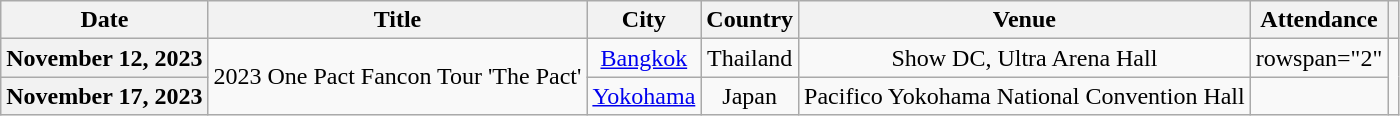<table class="wikitable plainrowheaders" style="text-align:center">
<tr>
<th scope="col">Date</th>
<th scope="col">Title</th>
<th scope="col">City</th>
<th scope="col">Country</th>
<th scope="col">Venue</th>
<th scope="col">Attendance</th>
<th scope="col" class="unsortable"></th>
</tr>
<tr>
<th scope="row">November 12, 2023</th>
<td rowspan="2" style="text-align:left">2023 One Pact Fancon Tour 'The Pact'</td>
<td><a href='#'>Bangkok</a></td>
<td>Thailand</td>
<td>Show DC, Ultra Arena Hall</td>
<td>rowspan="2" </td>
<td rowspan="2"></td>
</tr>
<tr>
<th scope="row">November 17, 2023</th>
<td><a href='#'>Yokohama</a></td>
<td>Japan</td>
<td>Pacifico Yokohama National Convention Hall</td>
</tr>
</table>
